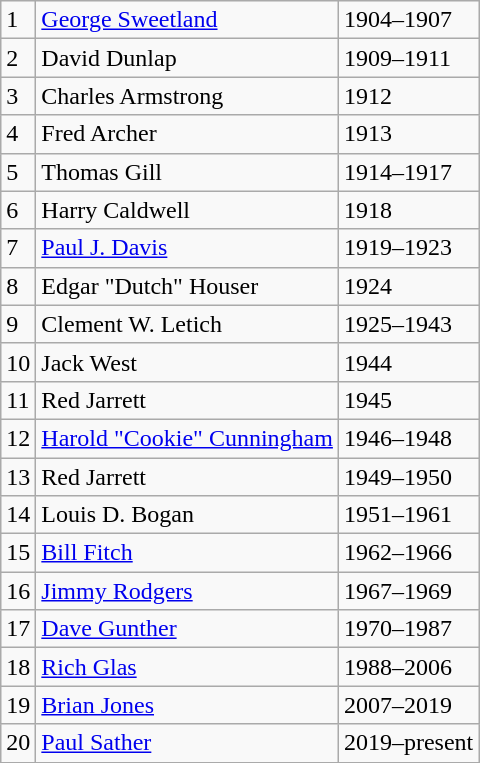<table class="wikitable">
<tr>
<td>1</td>
<td><a href='#'>George Sweetland</a></td>
<td>1904–1907</td>
</tr>
<tr>
<td>2</td>
<td>David Dunlap</td>
<td>1909–1911</td>
</tr>
<tr>
<td>3</td>
<td>Charles Armstrong</td>
<td>1912</td>
</tr>
<tr>
<td>4</td>
<td>Fred Archer</td>
<td>1913</td>
</tr>
<tr>
<td>5</td>
<td>Thomas Gill</td>
<td>1914–1917</td>
</tr>
<tr>
<td>6</td>
<td>Harry Caldwell</td>
<td>1918</td>
</tr>
<tr>
<td>7</td>
<td><a href='#'>Paul J. Davis</a></td>
<td>1919–1923</td>
</tr>
<tr>
<td>8</td>
<td>Edgar "Dutch" Houser</td>
<td>1924</td>
</tr>
<tr>
<td>9</td>
<td>Clement W. Letich</td>
<td>1925–1943</td>
</tr>
<tr>
<td>10</td>
<td>Jack West</td>
<td>1944</td>
</tr>
<tr>
<td>11</td>
<td>Red Jarrett</td>
<td>1945</td>
</tr>
<tr>
<td>12</td>
<td><a href='#'>Harold "Cookie" Cunningham</a></td>
<td>1946–1948</td>
</tr>
<tr>
<td>13</td>
<td>Red Jarrett</td>
<td>1949–1950</td>
</tr>
<tr>
<td>14</td>
<td>Louis D. Bogan</td>
<td>1951–1961</td>
</tr>
<tr>
<td>15</td>
<td><a href='#'>Bill Fitch</a></td>
<td>1962–1966</td>
</tr>
<tr>
<td>16</td>
<td><a href='#'>Jimmy Rodgers</a></td>
<td>1967–1969</td>
</tr>
<tr>
<td>17</td>
<td><a href='#'>Dave Gunther</a></td>
<td>1970–1987</td>
</tr>
<tr>
<td>18</td>
<td><a href='#'>Rich Glas</a></td>
<td>1988–2006</td>
</tr>
<tr>
<td>19</td>
<td><a href='#'>Brian Jones</a></td>
<td>2007–2019</td>
</tr>
<tr>
<td>20</td>
<td><a href='#'>Paul Sather</a></td>
<td>2019–present</td>
</tr>
</table>
